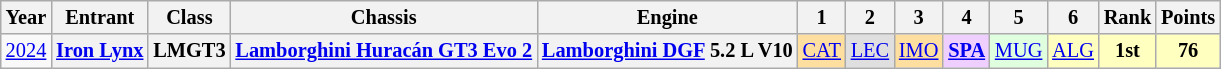<table class="wikitable" style="text-align:center; font-size:85%">
<tr>
<th>Year</th>
<th>Entrant</th>
<th>Class</th>
<th>Chassis</th>
<th>Engine</th>
<th>1</th>
<th>2</th>
<th>3</th>
<th>4</th>
<th>5</th>
<th>6</th>
<th>Rank</th>
<th>Points</th>
</tr>
<tr>
<td><a href='#'>2024</a></td>
<th nowrap><a href='#'>Iron Lynx</a></th>
<th>LMGT3</th>
<th nowrap><a href='#'>Lamborghini Huracán GT3 Evo 2</a></th>
<th nowrap><a href='#'>Lamborghini DGF</a> 5.2 L V10</th>
<td style="background:#FFDF9F;"><a href='#'>CAT</a><br></td>
<td style="background:#DFDFDF;"><a href='#'>LEC</a><br></td>
<td style="background:#FFDF9F;"><a href='#'>IMO</a><br></td>
<td style="background:#EFCFFF;"><strong><a href='#'>SPA</a></strong><br></td>
<td style="background:#DFFFDF;"><a href='#'>MUG</a><br></td>
<td style="background:#FFFFBF;"><a href='#'>ALG</a><br></td>
<th style="background:#FFFFBF;">1st</th>
<th style="background:#FFFFBF;">76</th>
</tr>
</table>
